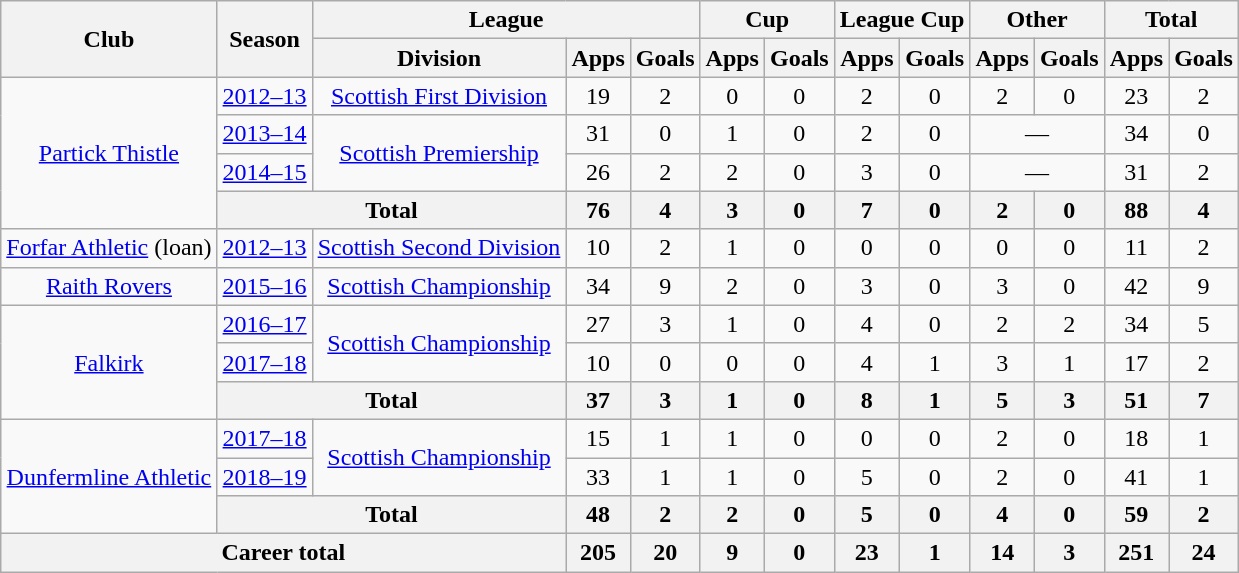<table class="wikitable" style="text-align: center">
<tr>
<th rowspan=2>Club</th>
<th rowspan=2>Season</th>
<th colspan=3>League</th>
<th colspan=2>Cup</th>
<th colspan=2>League Cup</th>
<th colspan=2>Other</th>
<th colspan=2>Total</th>
</tr>
<tr>
<th>Division</th>
<th>Apps</th>
<th>Goals</th>
<th>Apps</th>
<th>Goals</th>
<th>Apps</th>
<th>Goals</th>
<th>Apps</th>
<th>Goals</th>
<th>Apps</th>
<th>Goals</th>
</tr>
<tr>
<td rowspan="4"><a href='#'>Partick Thistle</a></td>
<td><a href='#'>2012–13</a></td>
<td><a href='#'>Scottish First Division</a></td>
<td>19</td>
<td>2</td>
<td>0</td>
<td>0</td>
<td>2</td>
<td>0</td>
<td>2</td>
<td>0</td>
<td>23</td>
<td>2</td>
</tr>
<tr>
<td><a href='#'>2013–14</a></td>
<td rowspan="2"><a href='#'>Scottish Premiership</a></td>
<td>31</td>
<td>0</td>
<td>1</td>
<td>0</td>
<td>2</td>
<td>0</td>
<td colspan="2">—</td>
<td>34</td>
<td>0</td>
</tr>
<tr>
<td><a href='#'>2014–15</a></td>
<td>26</td>
<td>2</td>
<td>2</td>
<td>0</td>
<td>3</td>
<td>0</td>
<td colspan="2">—</td>
<td>31</td>
<td>2</td>
</tr>
<tr>
<th colspan="2">Total</th>
<th>76</th>
<th>4</th>
<th>3</th>
<th>0</th>
<th>7</th>
<th>0</th>
<th>2</th>
<th>0</th>
<th>88</th>
<th>4</th>
</tr>
<tr>
<td><a href='#'>Forfar Athletic</a> (loan)</td>
<td><a href='#'>2012–13</a></td>
<td><a href='#'>Scottish Second Division</a></td>
<td>10</td>
<td>2</td>
<td>1</td>
<td>0</td>
<td>0</td>
<td>0</td>
<td>0</td>
<td>0</td>
<td>11</td>
<td>2</td>
</tr>
<tr>
<td><a href='#'>Raith Rovers</a></td>
<td><a href='#'>2015–16</a></td>
<td><a href='#'>Scottish Championship</a></td>
<td>34</td>
<td>9</td>
<td>2</td>
<td>0</td>
<td>3</td>
<td>0</td>
<td>3</td>
<td>0</td>
<td>42</td>
<td>9</td>
</tr>
<tr>
<td rowspan="3"><a href='#'>Falkirk</a></td>
<td><a href='#'>2016–17</a></td>
<td rowspan="2"><a href='#'>Scottish Championship</a></td>
<td>27</td>
<td>3</td>
<td>1</td>
<td>0</td>
<td>4</td>
<td>0</td>
<td>2</td>
<td>2</td>
<td>34</td>
<td>5</td>
</tr>
<tr>
<td><a href='#'>2017–18</a></td>
<td>10</td>
<td>0</td>
<td>0</td>
<td>0</td>
<td>4</td>
<td>1</td>
<td>3</td>
<td>1</td>
<td>17</td>
<td>2</td>
</tr>
<tr>
<th colspan="2">Total</th>
<th>37</th>
<th>3</th>
<th>1</th>
<th>0</th>
<th>8</th>
<th>1</th>
<th>5</th>
<th>3</th>
<th>51</th>
<th>7</th>
</tr>
<tr>
<td rowspan="3"><a href='#'>Dunfermline Athletic</a></td>
<td><a href='#'>2017–18</a></td>
<td rowspan="2"><a href='#'>Scottish Championship</a></td>
<td>15</td>
<td>1</td>
<td>1</td>
<td>0</td>
<td>0</td>
<td>0</td>
<td>2</td>
<td>0</td>
<td>18</td>
<td>1</td>
</tr>
<tr>
<td><a href='#'>2018–19</a></td>
<td>33</td>
<td>1</td>
<td>1</td>
<td>0</td>
<td>5</td>
<td>0</td>
<td>2</td>
<td>0</td>
<td>41</td>
<td>1</td>
</tr>
<tr>
<th colspan="2">Total</th>
<th>48</th>
<th>2</th>
<th>2</th>
<th>0</th>
<th>5</th>
<th>0</th>
<th>4</th>
<th>0</th>
<th>59</th>
<th>2</th>
</tr>
<tr>
<th colspan="3">Career total</th>
<th>205</th>
<th>20</th>
<th>9</th>
<th>0</th>
<th>23</th>
<th>1</th>
<th>14</th>
<th>3</th>
<th>251</th>
<th>24</th>
</tr>
</table>
